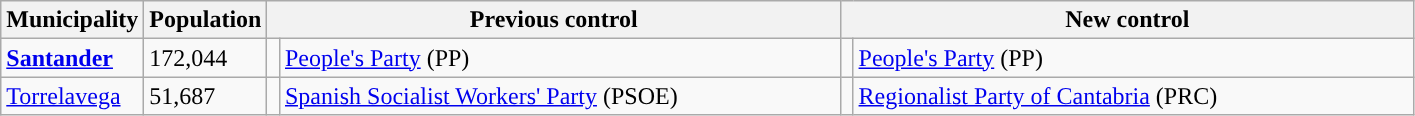<table class="wikitable sortable">
<tr>
<th>Municipality</th>
<th>Population</th>
<th colspan="2" style="width:375px;">Previous control</th>
<th colspan="2" style="width:375px;">New control</th>
</tr>
<tr>
<td><strong><a href='#'>Santander</a></strong></td>
<td>172,044</td>
<td width="1" style="color:inherit;background:"></td>
<td><a href='#'>People's Party</a> (PP)</td>
<td width="1" style="color:inherit;background:"></td>
<td><a href='#'>People's Party</a> (PP)</td>
</tr>
<tr>
<td><a href='#'>Torrelavega</a></td>
<td>51,687</td>
<td style="color:inherit;background:"></td>
<td><a href='#'>Spanish Socialist Workers' Party</a> (PSOE)</td>
<td style="color:inherit;background:"></td>
<td><a href='#'>Regionalist Party of Cantabria</a> (PRC)</td>
</tr>
</table>
